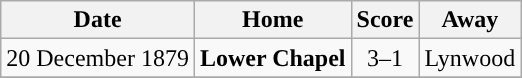<table class="wikitable" style="text-align: center">
<tr>
<th>Date</th>
<th>Home</th>
<th>Score</th>
<th>Away</th>
</tr>
<tr>
<td>20 December 1879</td>
<td><strong>Lower Chapel</strong></td>
<td>3–1</td>
<td>Lynwood</td>
</tr>
<tr>
</tr>
</table>
